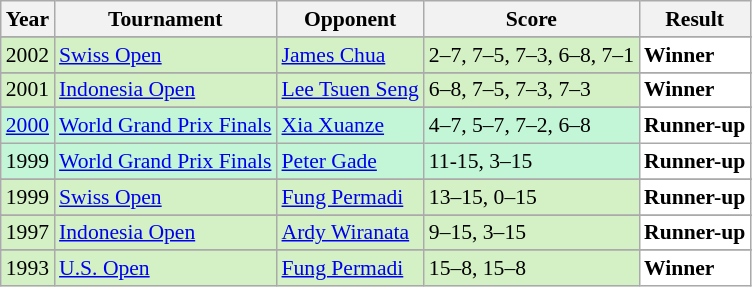<table class="sortable wikitable" style="font-size: 90%;">
<tr>
<th>Year</th>
<th>Tournament</th>
<th>Opponent</th>
<th>Score</th>
<th>Result</th>
</tr>
<tr>
</tr>
<tr style="background:#D4F1C5">
<td align="center">2002</td>
<td align="left"><a href='#'>Swiss Open</a></td>
<td align="left"> <a href='#'>James Chua</a></td>
<td align="left">2–7, 7–5, 7–3, 6–8, 7–1</td>
<td style="text-align:left; background:white"> <strong>Winner</strong></td>
</tr>
<tr>
</tr>
<tr style="background:#D4F1C5">
<td align="center">2001</td>
<td align="left"><a href='#'>Indonesia Open</a></td>
<td align="left"> <a href='#'>Lee Tsuen Seng</a></td>
<td align="left">6–8, 7–5, 7–3, 7–3</td>
<td style="text-align:left; background:white"> <strong>Winner</strong></td>
</tr>
<tr>
</tr>
<tr style="background:#C3F6D7">
<td align="center"><a href='#'>2000</a></td>
<td align="left"><a href='#'>World Grand Prix Finals</a></td>
<td align="left"> <a href='#'>Xia Xuanze</a></td>
<td align="left">4–7, 5–7, 7–2, 6–8</td>
<td style="text-align:left; background:white"> <strong>Runner-up</strong></td>
</tr>
<tr style="background:#C3F6D7">
<td align="center">1999</td>
<td><a href='#'>World Grand Prix Finals</a></td>
<td> <a href='#'>Peter Gade</a></td>
<td>11-15, 3–15</td>
<td style="text-align:left; background:white"> <strong>Runner-up</strong></td>
</tr>
<tr>
</tr>
<tr style="background:#D4F1C5">
<td align="center">1999</td>
<td align="left"><a href='#'>Swiss Open</a></td>
<td align="left"> <a href='#'>Fung Permadi</a></td>
<td align="left">13–15, 0–15</td>
<td style="text-align:left; background:white"> <strong>Runner-up</strong></td>
</tr>
<tr>
</tr>
<tr style="background:#D4F1C5">
<td align="center">1997</td>
<td align="left"><a href='#'>Indonesia Open</a></td>
<td align="left"> <a href='#'>Ardy Wiranata</a></td>
<td align="left">9–15, 3–15</td>
<td style="text-align:left; background:white"> <strong>Runner-up</strong></td>
</tr>
<tr>
</tr>
<tr style="background:#D4F1C5">
<td align="center">1993</td>
<td align="left"><a href='#'>U.S. Open</a></td>
<td align="left"> <a href='#'>Fung Permadi</a></td>
<td align="left">15–8, 15–8</td>
<td style="text-align:left; background:white"> <strong>Winner</strong></td>
</tr>
</table>
